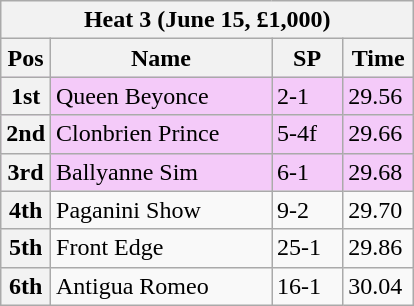<table class="wikitable">
<tr>
<th colspan="6">Heat 3 (June 15, £1,000)</th>
</tr>
<tr>
<th width=20>Pos</th>
<th width=140>Name</th>
<th width=40>SP</th>
<th width=40>Time</th>
</tr>
<tr style="background: #f4caf9;">
<th>1st</th>
<td>Queen Beyonce</td>
<td>2-1</td>
<td>29.56</td>
</tr>
<tr style="background: #f4caf9;">
<th>2nd</th>
<td>Clonbrien Prince</td>
<td>5-4f</td>
<td>29.66</td>
</tr>
<tr style="background: #f4caf9;">
<th>3rd</th>
<td>Ballyanne Sim</td>
<td>6-1</td>
<td>29.68</td>
</tr>
<tr>
<th>4th</th>
<td>Paganini Show</td>
<td>9-2</td>
<td>29.70</td>
</tr>
<tr>
<th>5th</th>
<td>Front Edge</td>
<td>25-1</td>
<td>29.86</td>
</tr>
<tr>
<th>6th</th>
<td>Antigua Romeo</td>
<td>16-1</td>
<td>30.04</td>
</tr>
</table>
